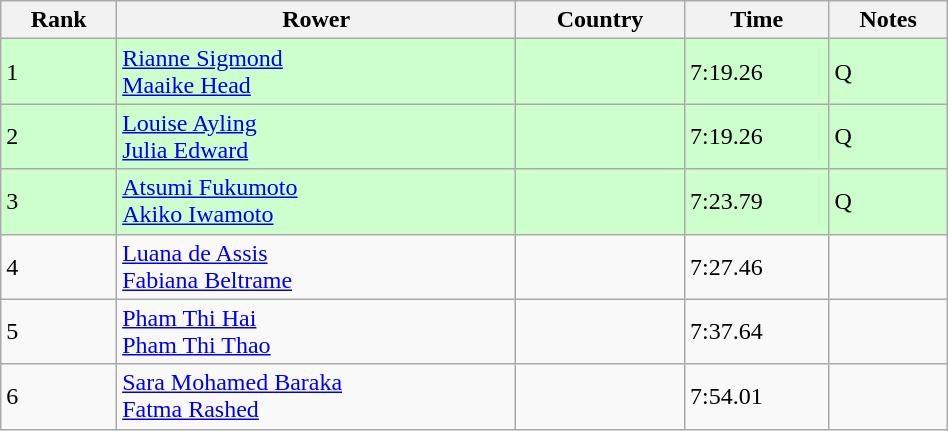<table class="wikitable sortable" width=50%>
<tr>
<th>Rank</th>
<th>Rower</th>
<th>Country</th>
<th>Time</th>
<th>Notes</th>
</tr>
<tr bgcolor=ccffcc>
<td>1</td>
<td><a href='#'>Rianne Sigmond</a><br><a href='#'>Maaike Head</a></td>
<td></td>
<td>7:19.26</td>
<td>Q</td>
</tr>
<tr bgcolor=ccffcc>
<td>2</td>
<td><a href='#'>Louise Ayling</a><br><a href='#'>Julia Edward</a></td>
<td></td>
<td>7:19.26</td>
<td>Q</td>
</tr>
<tr bgcolor=ccffcc>
<td>3</td>
<td><a href='#'>Atsumi Fukumoto</a><br><a href='#'>Akiko Iwamoto</a></td>
<td></td>
<td>7:23.79</td>
<td>Q</td>
</tr>
<tr>
<td>4</td>
<td><a href='#'>Luana de Assis</a><br><a href='#'>Fabiana Beltrame</a></td>
<td></td>
<td>7:27.46</td>
<td></td>
</tr>
<tr>
<td>5</td>
<td><a href='#'>Pham Thi Hai</a><br><a href='#'>Pham Thi Thao</a></td>
<td></td>
<td>7:37.64</td>
<td></td>
</tr>
<tr>
<td>6</td>
<td><a href='#'>Sara Mohamed Baraka</a><br><a href='#'>Fatma Rashed</a></td>
<td></td>
<td>7:54.01</td>
<td></td>
</tr>
</table>
